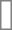<table cellpadding="3" cellspacing="0" border="1" style="background:#ffffff; font-size:69%; border:grey solid 1px; border-collapse:collapse;">
<tr>
<td colspan="5" rowspan="5"><div><br></div></td>
</tr>
</table>
